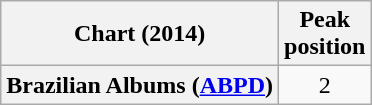<table class="wikitable plainrowheaders">
<tr>
<th>Chart (2014)</th>
<th>Peak<br>position</th>
</tr>
<tr>
<th scope="row">Brazilian Albums (<a href='#'>ABPD</a>)</th>
<td style="text-align:center;">2</td>
</tr>
</table>
